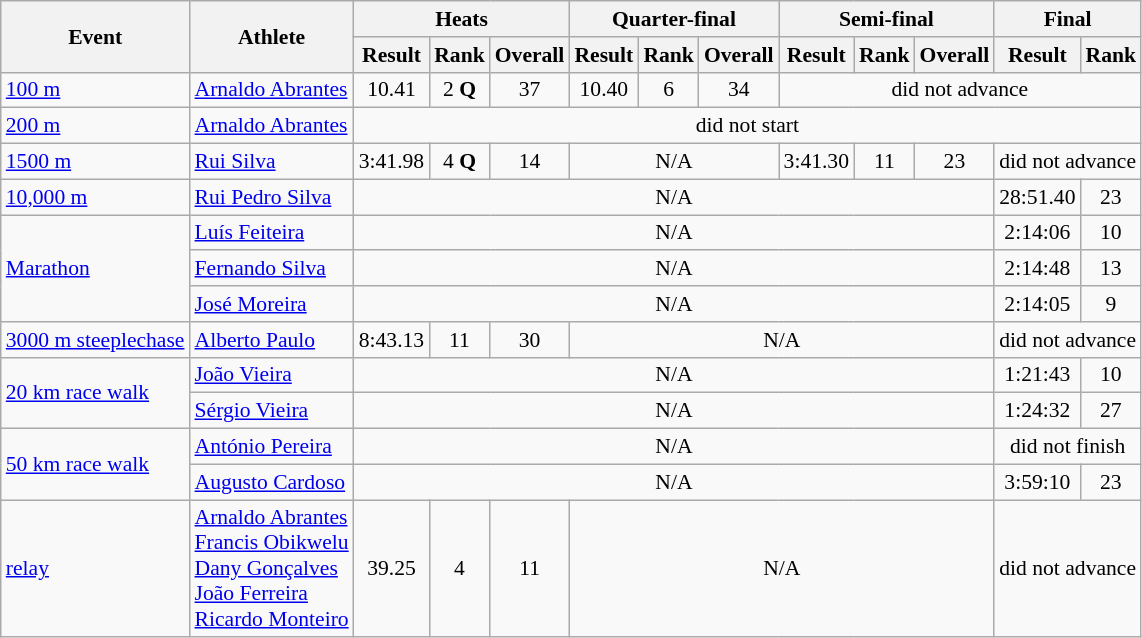<table class="wikitable" border="1" style="font-size:90%">
<tr>
<th rowspan="2">Event</th>
<th rowspan="2">Athlete</th>
<th colspan="3">Heats</th>
<th colspan="3">Quarter-final</th>
<th colspan="3">Semi-final</th>
<th colspan="2">Final</th>
</tr>
<tr>
<th>Result</th>
<th>Rank</th>
<th>Overall</th>
<th>Result</th>
<th>Rank</th>
<th>Overall</th>
<th>Result</th>
<th>Rank</th>
<th>Overall</th>
<th>Result</th>
<th>Rank</th>
</tr>
<tr>
<td><a href='#'>100 m</a></td>
<td><a href='#'>Arnaldo Abrantes</a></td>
<td align=center>10.41</td>
<td align=center>2 <strong>Q</strong></td>
<td align=center>37</td>
<td align=center>10.40</td>
<td align=center>6</td>
<td align=center>34</td>
<td align=center colspan=5>did not advance</td>
</tr>
<tr>
<td><a href='#'>200 m</a></td>
<td><a href='#'>Arnaldo Abrantes</a></td>
<td align=center colspan=11>did not start</td>
</tr>
<tr>
<td><a href='#'>1500 m</a></td>
<td><a href='#'>Rui Silva</a></td>
<td align=center>3:41.98</td>
<td align=center>4 <strong>Q</strong></td>
<td align=center>14</td>
<td align=center colspan=3>N/A</td>
<td align=center>3:41.30</td>
<td align=center>11</td>
<td align=center>23</td>
<td align=center colspan=2>did not advance</td>
</tr>
<tr>
<td><a href='#'>10,000 m</a></td>
<td><a href='#'>Rui Pedro Silva</a></td>
<td align=center colspan=9>N/A</td>
<td align=center>28:51.40</td>
<td align=center>23</td>
</tr>
<tr>
<td rowspan=3><a href='#'>Marathon</a></td>
<td><a href='#'>Luís Feiteira</a></td>
<td align=center colspan=9>N/A</td>
<td align=center>2:14:06</td>
<td align=center>10</td>
</tr>
<tr>
<td><a href='#'>Fernando Silva</a></td>
<td align=center colspan=9>N/A</td>
<td align=center>2:14:48</td>
<td align=center>13</td>
</tr>
<tr>
<td><a href='#'>José Moreira</a></td>
<td align=center colspan=9>N/A</td>
<td align=center>2:14:05</td>
<td align=center>9</td>
</tr>
<tr>
<td><a href='#'>3000 m steeplechase</a></td>
<td><a href='#'>Alberto Paulo</a></td>
<td align=center>8:43.13</td>
<td align=center>11</td>
<td align=center>30</td>
<td align=center colspan=6>N/A</td>
<td align=center colspan=3>did not advance</td>
</tr>
<tr>
<td rowspan=2><a href='#'>20 km race walk</a></td>
<td><a href='#'>João Vieira</a></td>
<td align=center colspan=9>N/A</td>
<td align=center>1:21:43</td>
<td align=center>10</td>
</tr>
<tr>
<td><a href='#'>Sérgio Vieira</a></td>
<td align=center colspan=9>N/A</td>
<td align=center>1:24:32</td>
<td align=center>27</td>
</tr>
<tr>
<td rowspan=2><a href='#'>50 km race walk</a></td>
<td><a href='#'>António Pereira</a></td>
<td align=center colspan=9>N/A</td>
<td align=center colspan=2>did not finish</td>
</tr>
<tr>
<td><a href='#'>Augusto Cardoso</a></td>
<td align=center colspan=9>N/A</td>
<td align=center>3:59:10</td>
<td align=center>23</td>
</tr>
<tr>
<td><a href='#'> relay</a></td>
<td><a href='#'>Arnaldo Abrantes</a><br><a href='#'>Francis Obikwelu</a><br><a href='#'>Dany Gonçalves</a><br><a href='#'>João Ferreira</a><br><a href='#'>Ricardo Monteiro</a></td>
<td align=center>39.25</td>
<td align=center>4</td>
<td align=center>11</td>
<td align=center colspan=6>N/A</td>
<td align=center colspan=2>did not advance</td>
</tr>
</table>
